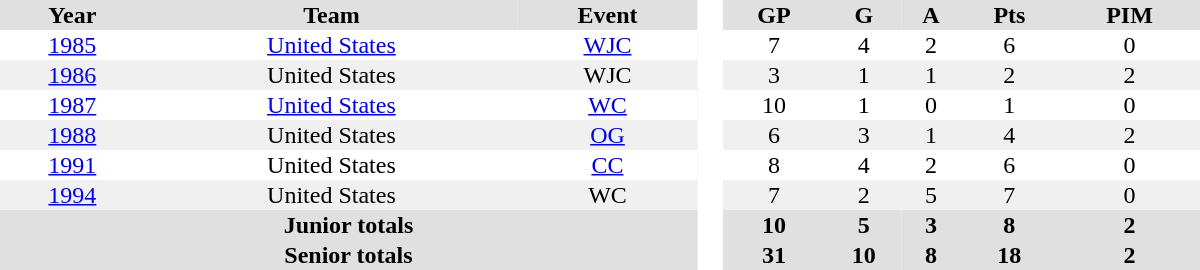<table border="0" cellpadding="1" cellspacing="0" style="text-align:center; width:50em">
<tr ALIGN="center" bgcolor="#e0e0e0">
<th>Year</th>
<th>Team</th>
<th>Event</th>
<th ALIGN="center" rowspan="99" bgcolor="#ffffff"> </th>
<th>GP</th>
<th>G</th>
<th>A</th>
<th>Pts</th>
<th>PIM</th>
</tr>
<tr>
<td><a href='#'>1985</a></td>
<td><a href='#'>United States</a></td>
<td><a href='#'>WJC</a></td>
<td>7</td>
<td>4</td>
<td>2</td>
<td>6</td>
<td>0</td>
</tr>
<tr bgcolor="#f0f0f0">
<td><a href='#'>1986</a></td>
<td>United States</td>
<td>WJC</td>
<td>3</td>
<td>1</td>
<td>1</td>
<td>2</td>
<td>2</td>
</tr>
<tr>
<td><a href='#'>1987</a></td>
<td><a href='#'>United States</a></td>
<td><a href='#'>WC</a></td>
<td>10</td>
<td>1</td>
<td>0</td>
<td>1</td>
<td>0</td>
</tr>
<tr bgcolor="#f0f0f0">
<td><a href='#'>1988</a></td>
<td>United States</td>
<td><a href='#'>OG</a></td>
<td>6</td>
<td>3</td>
<td>1</td>
<td>4</td>
<td>2</td>
</tr>
<tr>
<td><a href='#'>1991</a></td>
<td>United States</td>
<td><a href='#'>CC</a></td>
<td>8</td>
<td>4</td>
<td>2</td>
<td>6</td>
<td>0</td>
</tr>
<tr bgcolor="#f0f0f0">
<td><a href='#'>1994</a></td>
<td>United States</td>
<td>WC</td>
<td>7</td>
<td>2</td>
<td>5</td>
<td>7</td>
<td>0</td>
</tr>
<tr bgcolor="#e0e0e0">
<th colspan=3>Junior totals</th>
<th>10</th>
<th>5</th>
<th>3</th>
<th>8</th>
<th>2</th>
</tr>
<tr bgcolor="#e0e0e0">
<th colspan=3>Senior totals</th>
<th>31</th>
<th>10</th>
<th>8</th>
<th>18</th>
<th>2</th>
</tr>
</table>
